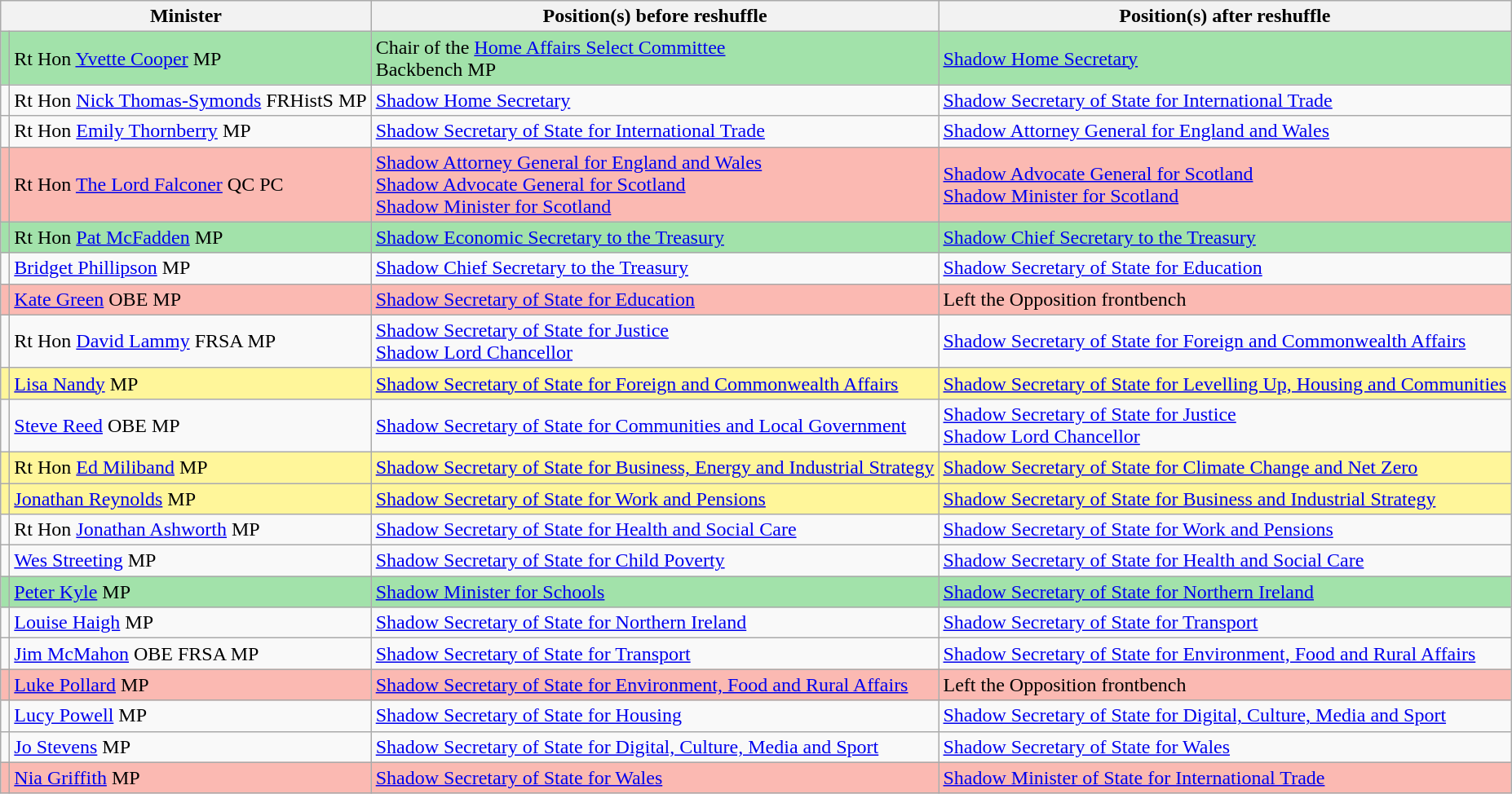<table class="wikitable">
<tr>
<th scope="col" colspan=2>Minister</th>
<th scope="col">Position(s) before reshuffle</th>
<th scope="col">Position(s) after reshuffle</th>
</tr>
<tr style="background:#A2E2AA;" colspan="4" |>
<td></td>
<td>Rt Hon <a href='#'>Yvette Cooper</a> MP</td>
<td>Chair of the <a href='#'>Home Affairs Select Committee</a><br>Backbench MP</td>
<td><a href='#'>Shadow Home Secretary</a></td>
</tr>
<tr>
<td></td>
<td>Rt Hon <a href='#'>Nick Thomas-Symonds</a> FRHistS MP</td>
<td><a href='#'>Shadow Home Secretary</a></td>
<td><a href='#'>Shadow Secretary of State for International Trade</a></td>
</tr>
<tr>
<td></td>
<td>Rt Hon <a href='#'>Emily Thornberry</a> MP</td>
<td><a href='#'>Shadow Secretary of State for International Trade</a></td>
<td><a href='#'>Shadow Attorney General for England and Wales</a></td>
</tr>
<tr style="background:#FBB9B2;" colspan="4" |>
<td></td>
<td>Rt Hon <a href='#'>The Lord Falconer</a> QC PC</td>
<td><a href='#'>Shadow Attorney General for England and Wales</a><br><a href='#'>Shadow Advocate General for Scotland</a><br><a href='#'>Shadow Minister for Scotland</a></td>
<td><a href='#'>Shadow Advocate General for Scotland</a><br><a href='#'>Shadow Minister for Scotland</a></td>
</tr>
<tr style="background:#A2E2AA;" colspan="4" |>
<td></td>
<td>Rt Hon <a href='#'>Pat McFadden</a> MP</td>
<td><a href='#'>Shadow Economic Secretary to the Treasury</a></td>
<td><a href='#'>Shadow Chief Secretary to the Treasury</a></td>
</tr>
<tr>
<td></td>
<td><a href='#'>Bridget Phillipson</a> MP</td>
<td><a href='#'>Shadow Chief Secretary to the Treasury</a></td>
<td><a href='#'>Shadow Secretary of State for Education</a></td>
</tr>
<tr style="background:#FBB9B2;" colspan="4" |>
<td></td>
<td><a href='#'>Kate Green</a> OBE MP</td>
<td><a href='#'>Shadow Secretary of State for Education</a></td>
<td>Left the Opposition frontbench</td>
</tr>
<tr>
<td></td>
<td>Rt Hon <a href='#'>David Lammy</a> FRSA MP</td>
<td><a href='#'>Shadow Secretary of State for Justice</a><br><a href='#'>Shadow Lord Chancellor</a></td>
<td><a href='#'>Shadow Secretary of State for Foreign and Commonwealth Affairs</a></td>
</tr>
<tr style="background:#FFF69A;" colspan="4" |>
<td></td>
<td><a href='#'>Lisa Nandy</a> MP</td>
<td><a href='#'>Shadow Secretary of State for Foreign and Commonwealth Affairs</a></td>
<td><a href='#'>Shadow Secretary of State for Levelling Up, Housing and Communities</a></td>
</tr>
<tr>
<td></td>
<td><a href='#'>Steve Reed</a> OBE MP</td>
<td><a href='#'>Shadow Secretary of State for Communities and Local Government</a></td>
<td><a href='#'>Shadow Secretary of State for Justice</a><br><a href='#'>Shadow Lord Chancellor</a></td>
</tr>
<tr style="background:#FFF69A;" colspan="4" |>
<td></td>
<td>Rt Hon <a href='#'>Ed Miliband</a> MP</td>
<td><a href='#'>Shadow Secretary of State for Business, Energy and Industrial Strategy</a></td>
<td><a href='#'>Shadow Secretary of State for Climate Change and Net Zero</a></td>
</tr>
<tr style="background:#FFF69A;" colspan="4" |>
<td></td>
<td><a href='#'>Jonathan Reynolds</a> MP</td>
<td><a href='#'>Shadow Secretary of State for Work and Pensions</a></td>
<td><a href='#'>Shadow Secretary of State for Business and Industrial Strategy</a></td>
</tr>
<tr>
<td></td>
<td>Rt Hon <a href='#'>Jonathan Ashworth</a> MP</td>
<td><a href='#'>Shadow Secretary of State for Health and Social Care</a></td>
<td><a href='#'>Shadow Secretary of State for Work and Pensions</a></td>
</tr>
<tr>
<td></td>
<td><a href='#'>Wes Streeting</a> MP</td>
<td><a href='#'>Shadow Secretary of State for Child Poverty</a></td>
<td><a href='#'>Shadow Secretary of State for Health and Social Care</a></td>
</tr>
<tr style="background:#A2E2AA;" colspan="4" |>
<td></td>
<td><a href='#'>Peter Kyle</a> MP</td>
<td><a href='#'>Shadow Minister for Schools</a></td>
<td><a href='#'>Shadow Secretary of State for Northern Ireland</a></td>
</tr>
<tr>
<td></td>
<td><a href='#'>Louise Haigh</a> MP</td>
<td><a href='#'>Shadow Secretary of State for Northern Ireland</a></td>
<td><a href='#'>Shadow Secretary of State for Transport</a></td>
</tr>
<tr>
<td></td>
<td><a href='#'>Jim McMahon</a> OBE FRSA MP</td>
<td><a href='#'>Shadow Secretary of State for Transport</a></td>
<td><a href='#'>Shadow Secretary of State for Environment, Food and Rural Affairs</a></td>
</tr>
<tr style="background:#FBB9B2;" colspan="4" |>
<td></td>
<td><a href='#'>Luke Pollard</a> MP</td>
<td><a href='#'>Shadow Secretary of State for Environment, Food and Rural Affairs</a></td>
<td>Left the Opposition frontbench</td>
</tr>
<tr>
<td></td>
<td><a href='#'>Lucy Powell</a> MP</td>
<td><a href='#'>Shadow Secretary of State for Housing</a></td>
<td><a href='#'>Shadow Secretary of State for Digital, Culture, Media and Sport</a></td>
</tr>
<tr>
<td></td>
<td><a href='#'>Jo Stevens</a> MP</td>
<td><a href='#'>Shadow Secretary of State for Digital, Culture, Media and Sport</a></td>
<td><a href='#'>Shadow Secretary of State for Wales</a></td>
</tr>
<tr style="background:#FBB9B2;" colspan="4" |>
<td></td>
<td><a href='#'>Nia Griffith</a> MP</td>
<td><a href='#'>Shadow Secretary of State for Wales</a></td>
<td><a href='#'>Shadow Minister of State for International Trade</a></td>
</tr>
</table>
